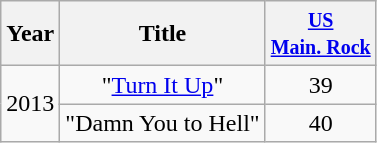<table class="wikitable plainrowheaders" style="text-align:center;">
<tr>
<th scope="col">Year</th>
<th scope="col">Title</th>
<th scope="col"><small><a href='#'>US<br>Main. Rock</a></small></th>
</tr>
<tr>
<td scope="row" rowspan="2">2013</td>
<td>"<a href='#'>Turn It Up</a>"</td>
<td>39</td>
</tr>
<tr>
<td>"Damn You to Hell"</td>
<td>40</td>
</tr>
</table>
